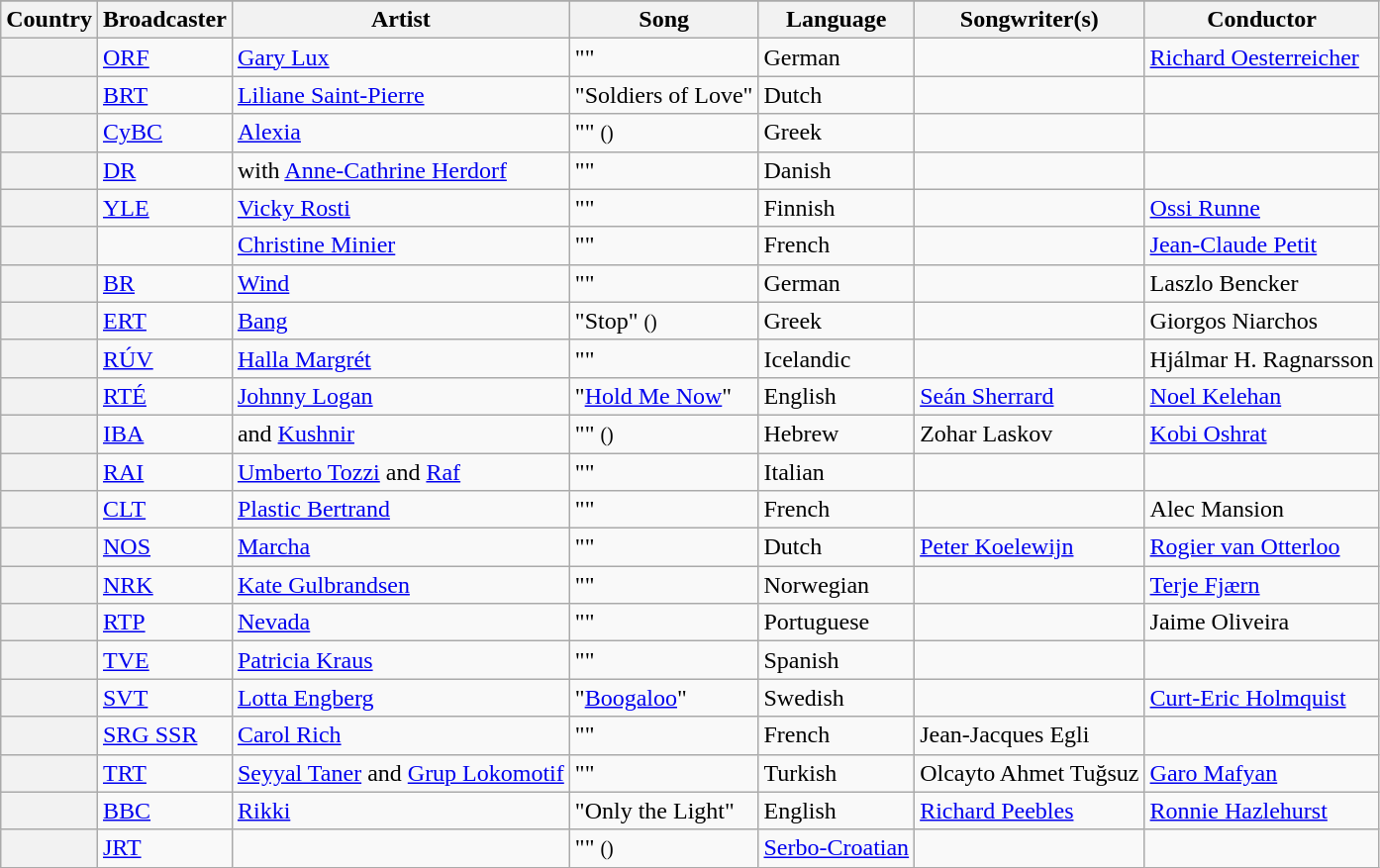<table class="wikitable plainrowheaders" style="clear:left">
<tr>
</tr>
<tr>
<th scope="col">Country</th>
<th scope="col">Broadcaster</th>
<th scope="col">Artist</th>
<th scope="col">Song</th>
<th scope="col">Language</th>
<th scope="col">Songwriter(s)</th>
<th scope="col">Conductor</th>
</tr>
<tr>
<th scope="row"></th>
<td><a href='#'>ORF</a></td>
<td><a href='#'>Gary Lux</a></td>
<td>""</td>
<td>German</td>
<td></td>
<td><a href='#'>Richard Oesterreicher</a></td>
</tr>
<tr>
<th scope="row"></th>
<td><a href='#'>BRT</a></td>
<td><a href='#'>Liliane Saint-Pierre</a></td>
<td>"Soldiers of Love"</td>
<td>Dutch</td>
<td></td>
<td></td>
</tr>
<tr>
<th scope="row"></th>
<td><a href='#'>CyBC</a></td>
<td><a href='#'>Alexia</a></td>
<td>"" <small>()</small></td>
<td>Greek</td>
<td></td>
<td></td>
</tr>
<tr>
<th scope="row"></th>
<td><a href='#'>DR</a></td>
<td> with <a href='#'>Anne-Cathrine Herdorf</a></td>
<td>""</td>
<td>Danish</td>
<td></td>
<td></td>
</tr>
<tr>
<th scope="row"></th>
<td><a href='#'>YLE</a></td>
<td><a href='#'>Vicky Rosti</a></td>
<td>""</td>
<td>Finnish</td>
<td></td>
<td><a href='#'>Ossi Runne</a></td>
</tr>
<tr>
<th scope="row"></th>
<td></td>
<td><a href='#'>Christine Minier</a></td>
<td>""</td>
<td>French</td>
<td></td>
<td><a href='#'>Jean-Claude Petit</a></td>
</tr>
<tr>
<th scope="row"></th>
<td><a href='#'>BR</a></td>
<td><a href='#'>Wind</a></td>
<td>""</td>
<td>German</td>
<td></td>
<td>Laszlo Bencker</td>
</tr>
<tr>
<th scope="row"></th>
<td><a href='#'>ERT</a></td>
<td><a href='#'>Bang</a></td>
<td>"Stop" <small>()</small></td>
<td>Greek</td>
<td></td>
<td>Giorgos Niarchos</td>
</tr>
<tr>
<th scope="row"></th>
<td><a href='#'>RÚV</a></td>
<td><a href='#'>Halla Margrét</a></td>
<td>""</td>
<td>Icelandic</td>
<td></td>
<td>Hjálmar H. Ragnarsson</td>
</tr>
<tr>
<th scope="row"></th>
<td><a href='#'>RTÉ</a></td>
<td><a href='#'>Johnny Logan</a></td>
<td>"<a href='#'>Hold Me Now</a>"</td>
<td>English</td>
<td><a href='#'>Seán Sherrard</a></td>
<td><a href='#'>Noel Kelehan</a></td>
</tr>
<tr>
<th scope="row"></th>
<td><a href='#'>IBA</a></td>
<td> and <a href='#'>Kushnir</a></td>
<td>"" <small>()</small></td>
<td>Hebrew</td>
<td>Zohar Laskov</td>
<td><a href='#'>Kobi Oshrat</a></td>
</tr>
<tr>
<th scope="row"></th>
<td><a href='#'>RAI</a></td>
<td><a href='#'>Umberto Tozzi</a> and <a href='#'>Raf</a></td>
<td>""</td>
<td>Italian</td>
<td></td>
<td></td>
</tr>
<tr>
<th scope="row"></th>
<td><a href='#'>CLT</a></td>
<td><a href='#'>Plastic Bertrand</a></td>
<td>""</td>
<td>French</td>
<td></td>
<td>Alec Mansion</td>
</tr>
<tr>
<th scope="row"></th>
<td><a href='#'>NOS</a></td>
<td><a href='#'>Marcha</a></td>
<td>""</td>
<td>Dutch</td>
<td><a href='#'>Peter Koelewijn</a></td>
<td><a href='#'>Rogier van Otterloo</a></td>
</tr>
<tr>
<th scope="row"></th>
<td><a href='#'>NRK</a></td>
<td><a href='#'>Kate Gulbrandsen</a></td>
<td>""</td>
<td>Norwegian</td>
<td></td>
<td><a href='#'>Terje Fjærn</a></td>
</tr>
<tr>
<th scope="row"></th>
<td><a href='#'>RTP</a></td>
<td><a href='#'>Nevada</a></td>
<td>""</td>
<td>Portuguese</td>
<td></td>
<td>Jaime Oliveira</td>
</tr>
<tr>
<th scope="row"></th>
<td><a href='#'>TVE</a></td>
<td><a href='#'>Patricia Kraus</a></td>
<td>""</td>
<td>Spanish</td>
<td></td>
<td></td>
</tr>
<tr>
<th scope="row"></th>
<td><a href='#'>SVT</a></td>
<td><a href='#'>Lotta Engberg</a></td>
<td>"<a href='#'>Boogaloo</a>"</td>
<td>Swedish</td>
<td></td>
<td><a href='#'>Curt-Eric Holmquist</a></td>
</tr>
<tr>
<th scope="row"></th>
<td><a href='#'>SRG SSR</a></td>
<td><a href='#'>Carol Rich</a></td>
<td>""</td>
<td>French</td>
<td>Jean-Jacques Egli</td>
<td></td>
</tr>
<tr>
<th scope="row"></th>
<td><a href='#'>TRT</a></td>
<td><a href='#'>Seyyal Taner</a> and <a href='#'>Grup Lokomotif</a></td>
<td>""</td>
<td>Turkish</td>
<td>Olcayto Ahmet Tuğsuz</td>
<td><a href='#'>Garo Mafyan</a></td>
</tr>
<tr>
<th scope="row"></th>
<td><a href='#'>BBC</a></td>
<td><a href='#'>Rikki</a></td>
<td>"Only the Light"</td>
<td>English</td>
<td><a href='#'>Richard Peebles</a></td>
<td><a href='#'>Ronnie Hazlehurst</a></td>
</tr>
<tr>
<th scope="row"></th>
<td><a href='#'>JRT</a></td>
<td></td>
<td>"" <small>()</small></td>
<td><a href='#'>Serbo-Croatian</a></td>
<td></td>
<td></td>
</tr>
</table>
